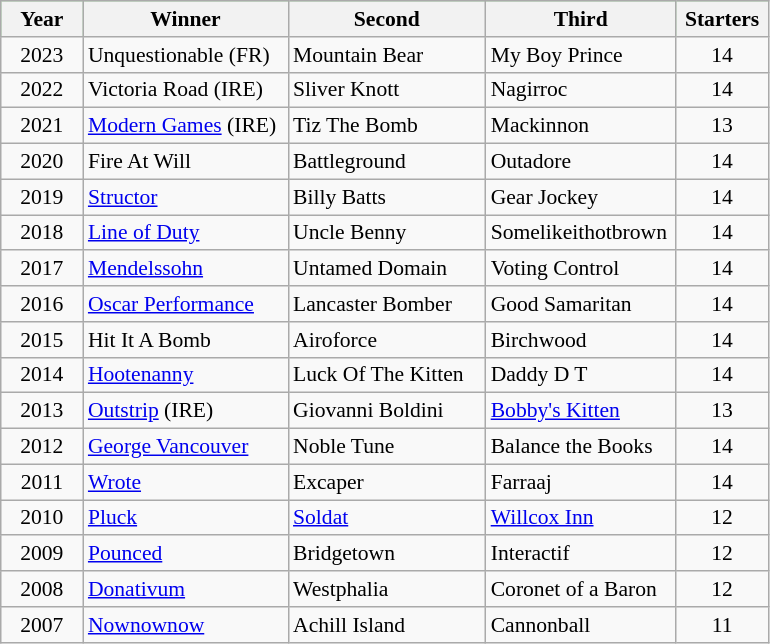<table class = "wikitable sortable" | border="1" cellpadding="0" style="border-collapse: collapse; font-size:90%">
<tr bgcolor="#77dd77" align="center">
<th width="48px"><strong>Year</strong></th>
<th width="130px"><strong>Winner</strong></th>
<th width="125px"><strong>Second</strong></th>
<th width="120px"><strong>Third</strong></th>
<th width="55px"><strong>Starters</strong></th>
</tr>
<tr>
<td align=center>2023</td>
<td>Unquestionable (FR)</td>
<td>Mountain Bear</td>
<td>My Boy Prince</td>
<td align=center>14</td>
</tr>
<tr>
<td align=center>2022</td>
<td>Victoria Road (IRE)</td>
<td>Sliver Knott</td>
<td>Nagirroc</td>
<td align=center>14</td>
</tr>
<tr>
<td align=center>2021</td>
<td><a href='#'>Modern Games</a> (IRE)</td>
<td>Tiz The Bomb</td>
<td>Mackinnon</td>
<td align=center>13</td>
</tr>
<tr>
<td align=center>2020</td>
<td>Fire At Will</td>
<td>Battleground</td>
<td>Outadore</td>
<td align=center>14</td>
</tr>
<tr>
<td align=center>2019</td>
<td><a href='#'>Structor</a></td>
<td>Billy Batts</td>
<td>Gear Jockey</td>
<td align=center>14</td>
</tr>
<tr>
<td align=center>2018</td>
<td><a href='#'>Line of Duty</a></td>
<td>Uncle Benny</td>
<td>Somelikeithotbrown</td>
<td align=center>14</td>
</tr>
<tr>
<td align=center>2017</td>
<td><a href='#'>Mendelssohn</a></td>
<td>Untamed Domain</td>
<td>Voting Control</td>
<td align=center>14</td>
</tr>
<tr>
<td align=center>2016</td>
<td><a href='#'>Oscar Performance</a></td>
<td>Lancaster Bomber</td>
<td>Good Samaritan</td>
<td align=center>14</td>
</tr>
<tr>
<td align=center>2015</td>
<td>Hit It A Bomb</td>
<td>Airoforce</td>
<td>Birchwood</td>
<td align=center>14</td>
</tr>
<tr>
<td align=center>2014</td>
<td><a href='#'>Hootenanny</a></td>
<td>Luck Of The Kitten</td>
<td>Daddy D T</td>
<td align=center>14</td>
</tr>
<tr>
<td align=center>2013</td>
<td><a href='#'>Outstrip</a> (IRE)</td>
<td>Giovanni Boldini</td>
<td><a href='#'>Bobby's Kitten</a></td>
<td align=center>13</td>
</tr>
<tr>
<td align=center>2012</td>
<td><a href='#'>George Vancouver</a></td>
<td>Noble Tune</td>
<td>Balance the Books</td>
<td align=center>14</td>
</tr>
<tr>
<td align=center>2011</td>
<td><a href='#'>Wrote</a></td>
<td>Excaper</td>
<td>Farraaj</td>
<td align=center>14</td>
</tr>
<tr>
<td align=center>2010</td>
<td><a href='#'>Pluck</a></td>
<td><a href='#'>Soldat</a></td>
<td><a href='#'>Willcox Inn</a></td>
<td align=center>12</td>
</tr>
<tr>
<td align=center>2009</td>
<td><a href='#'>Pounced</a></td>
<td>Bridgetown</td>
<td>Interactif</td>
<td align=center>12</td>
</tr>
<tr>
<td align=center>2008</td>
<td><a href='#'>Donativum</a></td>
<td>Westphalia</td>
<td>Coronet of a Baron</td>
<td align=center>12</td>
</tr>
<tr>
<td align=center>2007</td>
<td><a href='#'>Nownownow</a></td>
<td>Achill Island</td>
<td>Cannonball</td>
<td align=center>11</td>
</tr>
</table>
